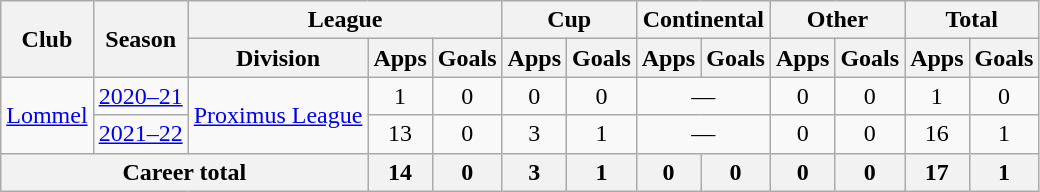<table class="wikitable" style="text-align: center">
<tr>
<th rowspan="2">Club</th>
<th rowspan="2">Season</th>
<th colspan="3">League</th>
<th colspan="2">Cup</th>
<th colspan="2">Continental</th>
<th colspan="2">Other</th>
<th colspan="2">Total</th>
</tr>
<tr>
<th>Division</th>
<th>Apps</th>
<th>Goals</th>
<th>Apps</th>
<th>Goals</th>
<th>Apps</th>
<th>Goals</th>
<th>Apps</th>
<th>Goals</th>
<th>Apps</th>
<th>Goals</th>
</tr>
<tr>
<td rowspan="2"><a href='#'>Lommel</a></td>
<td><a href='#'>2020–21</a></td>
<td rowspan="2"><a href='#'>Proximus League</a></td>
<td>1</td>
<td>0</td>
<td>0</td>
<td>0</td>
<td colspan="2">—</td>
<td>0</td>
<td>0</td>
<td>1</td>
<td>0</td>
</tr>
<tr>
<td><a href='#'>2021–22</a></td>
<td>13</td>
<td>0</td>
<td>3</td>
<td>1</td>
<td colspan="2">—</td>
<td>0</td>
<td>0</td>
<td>16</td>
<td>1</td>
</tr>
<tr>
<th colspan="3"><strong>Career total</strong></th>
<th>14</th>
<th>0</th>
<th>3</th>
<th>1</th>
<th>0</th>
<th>0</th>
<th>0</th>
<th>0</th>
<th>17</th>
<th>1</th>
</tr>
</table>
